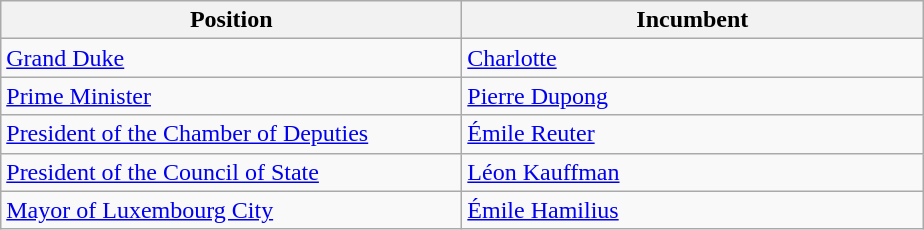<table class="wikitable">
<tr>
<th width="300">Position</th>
<th width="300">Incumbent</th>
</tr>
<tr>
<td><a href='#'>Grand Duke</a></td>
<td><a href='#'>Charlotte</a></td>
</tr>
<tr>
<td><a href='#'>Prime Minister</a></td>
<td><a href='#'>Pierre Dupong</a></td>
</tr>
<tr>
<td><a href='#'>President of the Chamber of Deputies</a></td>
<td><a href='#'>Émile Reuter</a></td>
</tr>
<tr>
<td><a href='#'>President of the Council of State</a></td>
<td><a href='#'>Léon Kauffman</a></td>
</tr>
<tr>
<td><a href='#'>Mayor of Luxembourg City</a></td>
<td><a href='#'>Émile Hamilius</a></td>
</tr>
</table>
